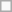<table style="float:left" class="wikitable"|>
<tr>
<td></td>
</tr>
</table>
